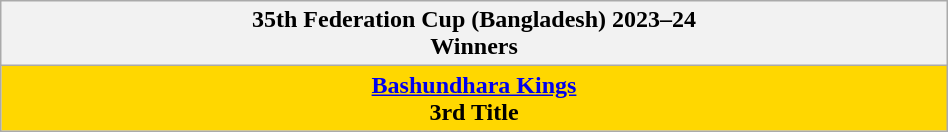<table class="wikitable" style="text-align: center; margin: 0 auto; width: 50%">
<tr>
<th>35th Federation Cup (Bangladesh) 2023–24 <br>Winners</th>
</tr>
<tr bgcolor=gold>
<td><strong><a href='#'>Bashundhara Kings</a></strong><br><strong>3rd Title</strong></td>
</tr>
</table>
